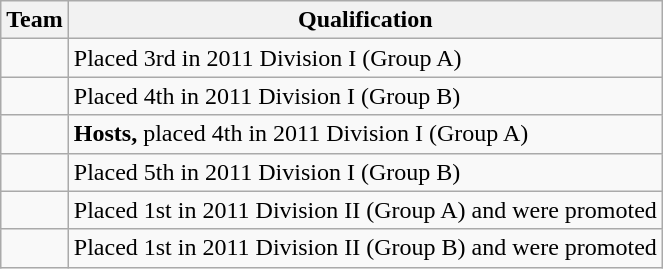<table class="wikitable">
<tr>
<th>Team</th>
<th>Qualification</th>
</tr>
<tr>
<td></td>
<td>Placed 3rd in 2011 Division I (Group A)</td>
</tr>
<tr>
<td></td>
<td>Placed 4th in 2011 Division I (Group B)</td>
</tr>
<tr>
<td></td>
<td><strong>Hosts,</strong> placed 4th in 2011 Division I (Group A)</td>
</tr>
<tr>
<td></td>
<td>Placed 5th in 2011 Division I (Group B)</td>
</tr>
<tr>
<td></td>
<td>Placed 1st in 2011 Division II (Group A) and were promoted</td>
</tr>
<tr>
<td></td>
<td>Placed 1st in 2011 Division II (Group B) and were promoted</td>
</tr>
</table>
